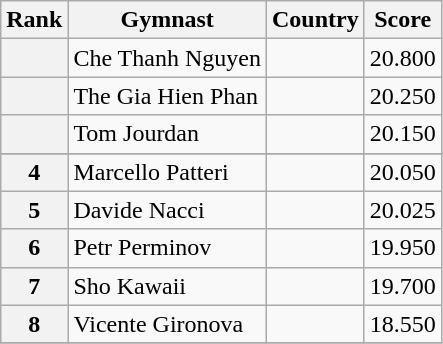<table class="wikitable sortable">
<tr>
<th>Rank</th>
<th>Gymnast</th>
<th>Country</th>
<th>Score</th>
</tr>
<tr>
<th></th>
<td>Che Thanh Nguyen</td>
<td></td>
<td>20.800</td>
</tr>
<tr>
<th></th>
<td>The Gia Hien Phan</td>
<td></td>
<td>20.250</td>
</tr>
<tr>
<th></th>
<td>Tom Jourdan</td>
<td></td>
<td>20.150</td>
</tr>
<tr>
</tr>
<tr>
<th>4</th>
<td>Marcello Patteri</td>
<td></td>
<td>20.050</td>
</tr>
<tr>
<th>5</th>
<td>Davide Nacci</td>
<td></td>
<td>20.025</td>
</tr>
<tr>
<th>6</th>
<td>Petr Perminov</td>
<td></td>
<td>19.950</td>
</tr>
<tr>
<th>7</th>
<td>Sho Kawaii</td>
<td></td>
<td>19.700</td>
</tr>
<tr>
<th>8</th>
<td>Vicente Gironova</td>
<td></td>
<td>18.550</td>
</tr>
<tr>
</tr>
</table>
